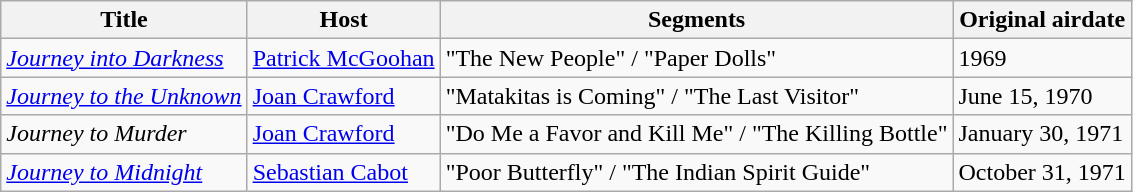<table class=wikitable>
<tr>
<th>Title</th>
<th>Host</th>
<th>Segments</th>
<th>Original airdate</th>
</tr>
<tr>
<td><em><a href='#'>Journey into Darkness</a></em></td>
<td><a href='#'>Patrick McGoohan</a></td>
<td>"The New People" / "Paper Dolls"</td>
<td>1969</td>
</tr>
<tr>
<td><em><a href='#'>Journey to the Unknown</a></em></td>
<td><a href='#'>Joan Crawford</a></td>
<td>"Matakitas is Coming" / "The Last Visitor"</td>
<td>June 15, 1970</td>
</tr>
<tr>
<td><em>Journey to Murder</em></td>
<td><a href='#'>Joan Crawford</a></td>
<td>"Do Me a Favor and Kill Me" / "The Killing Bottle"</td>
<td>January 30, 1971</td>
</tr>
<tr>
<td><em><a href='#'>Journey to Midnight</a></em></td>
<td><a href='#'>Sebastian Cabot</a></td>
<td>"Poor Butterfly" / "The Indian Spirit Guide"</td>
<td>October 31, 1971</td>
</tr>
</table>
